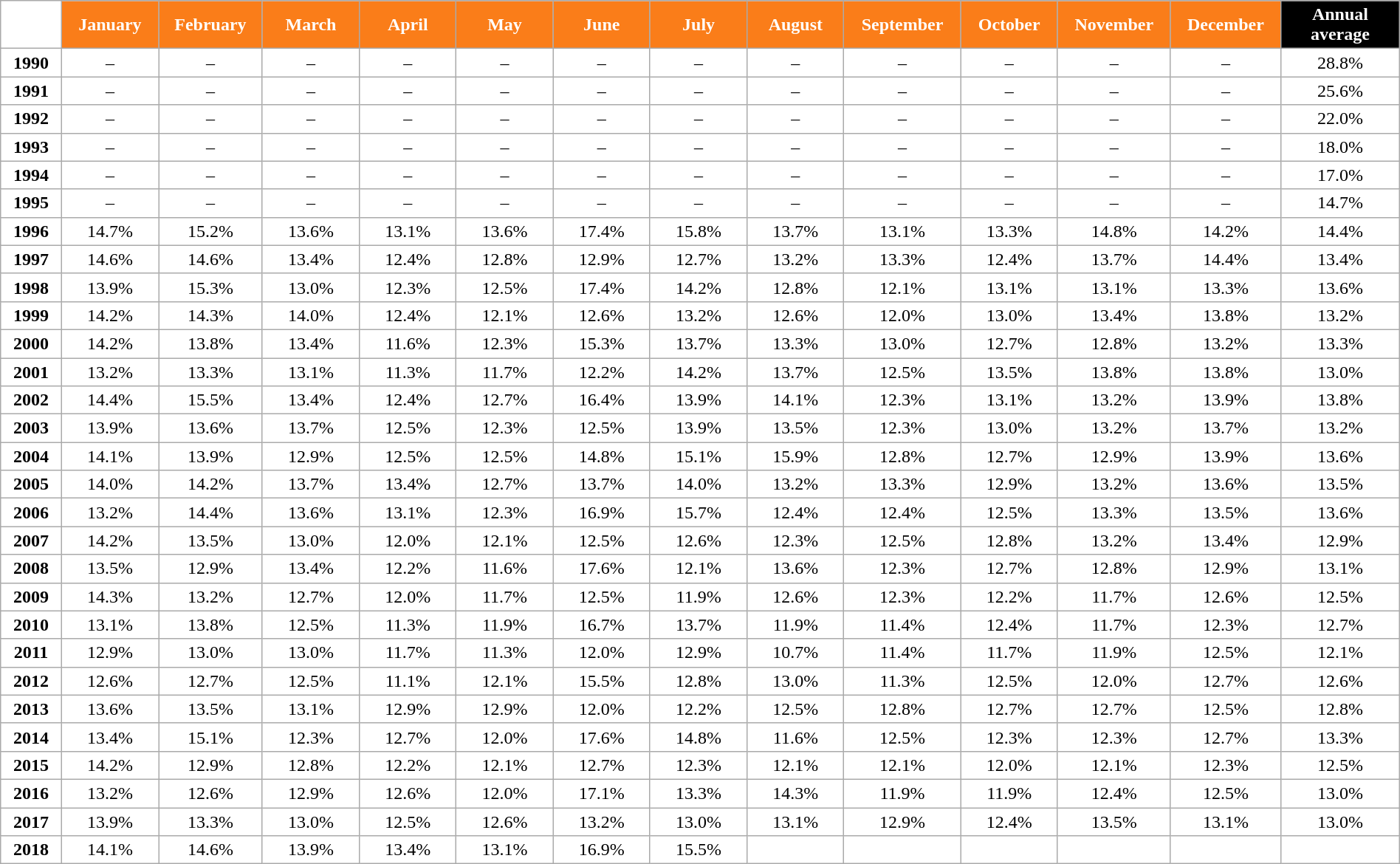<table class="wikitable" style="width:100%; margin:auto; background:#ffffff;">
<tr>
<th style="background:#FFFFFF; color:#FFFFFF;" width="35px"></th>
<th style="background:#FA7D19; color:#FFFFFF;" width="60px">January</th>
<th style="background:#FA7D19; color:#FFFFFF;" width="60px">February</th>
<th style="background:#FA7D19; color:#FFFFFF;" width="60px">March</th>
<th style="background:#FA7D19; color:#FFFFFF;" width="60px">April</th>
<th style="background:#FA7D19; color:#FFFFFF;" width="60px">May</th>
<th style="background:#FA7D19; color:#FFFFFF;" width="60px">June</th>
<th style="background:#FA7D19; color:#FFFFFF;" width="60px">July</th>
<th style="background:#FA7D19; color:#FFFFFF;" width="60px">August</th>
<th style="background:#FA7D19; color:#FFFFFF;" width="60px">September</th>
<th style="background:#FA7D19; color:#FFFFFF;" width="60px">October</th>
<th style="background:#FA7D19; color:#FFFFFF;" width="60px">November</th>
<th style="background:#FA7D19; color:#FFFFFF;" width="60px">December</th>
<th style="background:#000000; color:#FFFFFF;" width="75px">Annual average</th>
</tr>
<tr align="center">
<td><strong>1990</strong></td>
<td>–</td>
<td>–</td>
<td>–</td>
<td>–</td>
<td>–</td>
<td>–</td>
<td>–</td>
<td>–</td>
<td>–</td>
<td>–</td>
<td>–</td>
<td>–</td>
<td>28.8%</td>
</tr>
<tr align="center">
<td><strong>1991</strong></td>
<td>–</td>
<td>–</td>
<td>–</td>
<td>–</td>
<td>–</td>
<td>–</td>
<td>–</td>
<td>–</td>
<td>–</td>
<td>–</td>
<td>–</td>
<td>–</td>
<td> 25.6%</td>
</tr>
<tr align="center">
<td><strong>1992</strong></td>
<td>–</td>
<td>–</td>
<td>–</td>
<td>–</td>
<td>–</td>
<td>–</td>
<td>–</td>
<td>–</td>
<td>–</td>
<td>–</td>
<td>–</td>
<td>–</td>
<td> 22.0%</td>
</tr>
<tr align="center">
<td><strong>1993</strong></td>
<td>–</td>
<td>–</td>
<td>–</td>
<td>–</td>
<td>–</td>
<td>–</td>
<td>–</td>
<td>–</td>
<td>–</td>
<td>–</td>
<td>–</td>
<td>–</td>
<td> 18.0%</td>
</tr>
<tr align="center">
<td><strong>1994</strong></td>
<td>–</td>
<td>–</td>
<td>–</td>
<td>–</td>
<td>–</td>
<td>–</td>
<td>–</td>
<td>–</td>
<td>–</td>
<td>–</td>
<td>–</td>
<td>–</td>
<td> 17.0%</td>
</tr>
<tr align="center">
<td><strong>1995</strong></td>
<td>–</td>
<td>–</td>
<td>–</td>
<td>–</td>
<td>–</td>
<td>–</td>
<td>–</td>
<td>–</td>
<td>–</td>
<td>–</td>
<td>–</td>
<td>–</td>
<td> 14.7%</td>
</tr>
<tr align="center">
<td><strong>1996</strong></td>
<td>14.7%</td>
<td>15.2%</td>
<td>13.6%</td>
<td>13.1%</td>
<td>13.6%</td>
<td>17.4%</td>
<td>15.8%</td>
<td>13.7%</td>
<td>13.1%</td>
<td>13.3%</td>
<td>14.8%</td>
<td>14.2%</td>
<td> 14.4%</td>
</tr>
<tr align="center">
<td><strong>1997</strong></td>
<td>14.6%</td>
<td>14.6%</td>
<td>13.4%</td>
<td>12.4%</td>
<td>12.8%</td>
<td>12.9%</td>
<td>12.7%</td>
<td>13.2%</td>
<td>13.3%</td>
<td>12.4%</td>
<td>13.7%</td>
<td>14.4%</td>
<td> 13.4%</td>
</tr>
<tr align="center">
<td><strong>1998</strong></td>
<td>13.9%</td>
<td>15.3%</td>
<td>13.0%</td>
<td>12.3%</td>
<td>12.5%</td>
<td>17.4%</td>
<td>14.2%</td>
<td>12.8%</td>
<td>12.1%</td>
<td>13.1%</td>
<td>13.1%</td>
<td>13.3%</td>
<td> 13.6%</td>
</tr>
<tr align="center">
<td><strong>1999</strong></td>
<td>14.2%</td>
<td>14.3%</td>
<td>14.0%</td>
<td>12.4%</td>
<td>12.1%</td>
<td>12.6%</td>
<td>13.2%</td>
<td>12.6%</td>
<td>12.0%</td>
<td>13.0%</td>
<td>13.4%</td>
<td>13.8%</td>
<td> 13.2%</td>
</tr>
<tr align="center">
<td><strong>2000</strong></td>
<td>14.2%</td>
<td>13.8%</td>
<td>13.4%</td>
<td>11.6%</td>
<td>12.3%</td>
<td>15.3%</td>
<td>13.7%</td>
<td>13.3%</td>
<td>13.0%</td>
<td>12.7%</td>
<td>12.8%</td>
<td>13.2%</td>
<td> 13.3%</td>
</tr>
<tr align="center">
<td><strong>2001</strong></td>
<td>13.2%</td>
<td>13.3%</td>
<td>13.1%</td>
<td>11.3%</td>
<td>11.7%</td>
<td>12.2%</td>
<td>14.2%</td>
<td>13.7%</td>
<td>12.5%</td>
<td>13.5%</td>
<td>13.8%</td>
<td>13.8%</td>
<td> 13.0%</td>
</tr>
<tr align="center">
<td><strong>2002</strong></td>
<td>14.4%</td>
<td>15.5%</td>
<td>13.4%</td>
<td>12.4%</td>
<td>12.7%</td>
<td>16.4%</td>
<td>13.9%</td>
<td>14.1%</td>
<td>12.3%</td>
<td>13.1%</td>
<td>13.2%</td>
<td>13.9%</td>
<td> 13.8%</td>
</tr>
<tr align="center">
<td><strong>2003</strong></td>
<td>13.9%</td>
<td>13.6%</td>
<td>13.7%</td>
<td>12.5%</td>
<td>12.3%</td>
<td>12.5%</td>
<td>13.9%</td>
<td>13.5%</td>
<td>12.3%</td>
<td>13.0%</td>
<td>13.2%</td>
<td>13.7%</td>
<td> 13.2%</td>
</tr>
<tr align="center">
<td><strong>2004</strong></td>
<td>14.1%</td>
<td>13.9%</td>
<td>12.9%</td>
<td>12.5%</td>
<td>12.5%</td>
<td>14.8%</td>
<td>15.1%</td>
<td>15.9%</td>
<td>12.8%</td>
<td>12.7%</td>
<td>12.9%</td>
<td>13.9%</td>
<td> 13.6%</td>
</tr>
<tr align="center">
<td><strong>2005</strong></td>
<td>14.0%</td>
<td>14.2%</td>
<td>13.7%</td>
<td>13.4%</td>
<td>12.7%</td>
<td>13.7%</td>
<td>14.0%</td>
<td>13.2%</td>
<td>13.3%</td>
<td>12.9%</td>
<td>13.2%</td>
<td>13.6%</td>
<td> 13.5%</td>
</tr>
<tr align="center">
<td><strong>2006</strong></td>
<td>13.2%</td>
<td>14.4%</td>
<td>13.6%</td>
<td>13.1%</td>
<td>12.3%</td>
<td>16.9%</td>
<td>15.7%</td>
<td>12.4%</td>
<td>12.4%</td>
<td>12.5%</td>
<td>13.3%</td>
<td>13.5%</td>
<td> 13.6%</td>
</tr>
<tr align="center">
<td><strong>2007</strong></td>
<td>14.2%</td>
<td>13.5%</td>
<td>13.0%</td>
<td>12.0%</td>
<td>12.1%</td>
<td>12.5%</td>
<td>12.6%</td>
<td>12.3%</td>
<td>12.5%</td>
<td>12.8%</td>
<td>13.2%</td>
<td>13.4%</td>
<td> 12.9%</td>
</tr>
<tr align="center">
<td><strong>2008</strong></td>
<td>13.5%</td>
<td>12.9%</td>
<td>13.4%</td>
<td>12.2%</td>
<td>11.6%</td>
<td>17.6%</td>
<td>12.1%</td>
<td>13.6%</td>
<td>12.3%</td>
<td>12.7%</td>
<td>12.8%</td>
<td>12.9%</td>
<td> 13.1%</td>
</tr>
<tr align="center">
<td><strong>2009</strong></td>
<td>14.3%</td>
<td>13.2%</td>
<td>12.7%</td>
<td>12.0%</td>
<td>11.7%</td>
<td>12.5%</td>
<td>11.9%</td>
<td>12.6%</td>
<td>12.3%</td>
<td>12.2%</td>
<td>11.7%</td>
<td>12.6%</td>
<td> 12.5%</td>
</tr>
<tr align="center">
<td><strong>2010</strong></td>
<td>13.1%</td>
<td>13.8%</td>
<td>12.5%</td>
<td>11.3%</td>
<td>11.9%</td>
<td>16.7%</td>
<td>13.7%</td>
<td>11.9%</td>
<td>11.4%</td>
<td>12.4%</td>
<td>11.7%</td>
<td>12.3%</td>
<td> 12.7%</td>
</tr>
<tr align="center">
<td><strong>2011</strong></td>
<td>12.9%</td>
<td>13.0%</td>
<td>13.0%</td>
<td>11.7%</td>
<td>11.3%</td>
<td>12.0%</td>
<td>12.9%</td>
<td>10.7%</td>
<td>11.4%</td>
<td>11.7%</td>
<td>11.9%</td>
<td>12.5%</td>
<td> 12.1%</td>
</tr>
<tr align="center">
<td><strong>2012</strong></td>
<td>12.6%</td>
<td>12.7%</td>
<td>12.5%</td>
<td>11.1%</td>
<td>12.1%</td>
<td>15.5%</td>
<td>12.8%</td>
<td>13.0%</td>
<td>11.3%</td>
<td>12.5%</td>
<td>12.0%</td>
<td>12.7%</td>
<td> 12.6%</td>
</tr>
<tr align="center">
<td><strong>2013</strong></td>
<td>13.6%</td>
<td>13.5%</td>
<td>13.1%</td>
<td>12.9%</td>
<td>12.9%</td>
<td>12.0%</td>
<td>12.2%</td>
<td>12.5%</td>
<td>12.8%</td>
<td>12.7%</td>
<td>12.7%</td>
<td>12.5%</td>
<td> 12.8%</td>
</tr>
<tr align="center">
<td><strong>2014</strong></td>
<td>13.4%</td>
<td>15.1%</td>
<td>12.3%</td>
<td>12.7%</td>
<td>12.0%</td>
<td>17.6%</td>
<td>14.8%</td>
<td>11.6%</td>
<td>12.5%</td>
<td>12.3%</td>
<td>12.3%</td>
<td>12.7%</td>
<td> 13.3%</td>
</tr>
<tr align="center">
<td><strong>2015</strong></td>
<td>14.2%</td>
<td>12.9%</td>
<td>12.8%</td>
<td>12.2%</td>
<td>12.1%</td>
<td>12.7%</td>
<td>12.3%</td>
<td>12.1%</td>
<td>12.1%</td>
<td>12.0%</td>
<td>12.1%</td>
<td>12.3%</td>
<td> 12.5%</td>
</tr>
<tr align="center">
<td><strong>2016</strong></td>
<td>13.2%</td>
<td>12.6%</td>
<td>12.9%</td>
<td>12.6%</td>
<td>12.0%</td>
<td>17.1%</td>
<td>13.3%</td>
<td>14.3%</td>
<td>11.9%</td>
<td>11.9%</td>
<td>12.4%</td>
<td>12.5%</td>
<td> 13.0%</td>
</tr>
<tr align="center">
<td><strong>2017</strong></td>
<td>13.9%</td>
<td>13.3%</td>
<td>13.0%</td>
<td>12.5%</td>
<td>12.6%</td>
<td>13.2%</td>
<td>13.0%</td>
<td>13.1%</td>
<td>12.9%</td>
<td>12.4%</td>
<td>13.5%</td>
<td>13.1%</td>
<td>13.0%</td>
</tr>
<tr align="center">
<td><strong>2018</strong></td>
<td>14.1%</td>
<td>14.6%</td>
<td>13.9%</td>
<td>13.4%</td>
<td>13.1%</td>
<td>16.9%</td>
<td>15.5%</td>
<td></td>
<td></td>
<td></td>
<td></td>
<td></td>
<td></td>
</tr>
</table>
